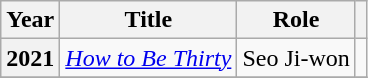<table class="wikitable sortable plainrowheaders">
<tr>
<th scope="col">Year</th>
<th scope="col">Title</th>
<th scope="col">Role</th>
<th scope="col" class="unsortable"></th>
</tr>
<tr>
<th scope="row">2021</th>
<td><em><a href='#'>How to Be Thirty</a></em></td>
<td>Seo Ji-won</td>
<td></td>
</tr>
<tr>
</tr>
</table>
